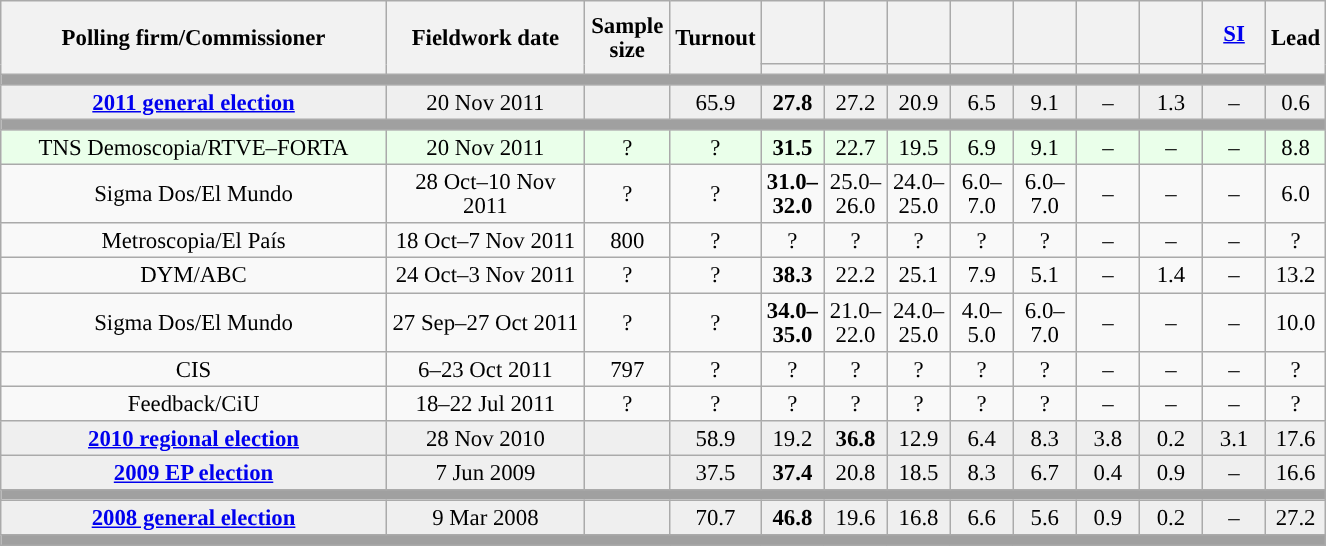<table class="wikitable collapsible collapsed" style="text-align:center; font-size:95%; line-height:16px;">
<tr style="height:42px;">
<th style="width:250px;" rowspan="2">Polling firm/Commissioner</th>
<th style="width:125px;" rowspan="2">Fieldwork date</th>
<th style="width:50px;" rowspan="2">Sample size</th>
<th style="width:45px;" rowspan="2">Turnout</th>
<th style="width:35px;"></th>
<th style="width:35px;"></th>
<th style="width:35px;"></th>
<th style="width:35px;"></th>
<th style="width:35px;"></th>
<th style="width:35px;"></th>
<th style="width:35px;"></th>
<th style="width:35px;"><a href='#'>SI</a></th>
<th style="width:30px;" rowspan="2">Lead</th>
</tr>
<tr>
<th style="color:inherit;background:"></th>
<th style="color:inherit;background:"></th>
<th style="color:inherit;background:"></th>
<th style="color:inherit;background:"></th>
<th style="color:inherit;background:"></th>
<th style="color:inherit;background:"></th>
<th style="color:inherit;background:"></th>
<th style="color:inherit;background:"></th>
</tr>
<tr>
<td colspan="13" style="background:#A0A0A0"></td>
</tr>
<tr style="background:#EFEFEF;">
<td><strong><a href='#'>2011 general election</a></strong></td>
<td>20 Nov 2011</td>
<td></td>
<td>65.9</td>
<td><strong>27.8</strong><br></td>
<td>27.2<br></td>
<td>20.9<br></td>
<td>6.5<br></td>
<td>9.1<br></td>
<td>–</td>
<td>1.3<br></td>
<td>–</td>
<td style="background:">0.6</td>
</tr>
<tr>
<td colspan="13" style="background:#A0A0A0"></td>
</tr>
<tr style="background:#EAFFEA;">
<td>TNS Demoscopia/RTVE–FORTA</td>
<td>20 Nov 2011</td>
<td>?</td>
<td>?</td>
<td><strong>31.5</strong><br></td>
<td>22.7<br></td>
<td>19.5<br></td>
<td>6.9<br></td>
<td>9.1<br></td>
<td>–</td>
<td>–</td>
<td>–</td>
<td style="background:">8.8</td>
</tr>
<tr>
<td>Sigma Dos/El Mundo</td>
<td>28 Oct–10 Nov 2011</td>
<td>?</td>
<td>?</td>
<td><strong>31.0–<br>32.0</strong><br></td>
<td>25.0–<br>26.0<br></td>
<td>24.0–<br>25.0<br></td>
<td>6.0–<br>7.0<br></td>
<td>6.0–<br>7.0<br></td>
<td>–</td>
<td>–</td>
<td>–</td>
<td style="background:">6.0</td>
</tr>
<tr>
<td>Metroscopia/El País</td>
<td>18 Oct–7 Nov 2011</td>
<td>800</td>
<td>?</td>
<td>?<br></td>
<td>?<br></td>
<td>?<br></td>
<td>?<br></td>
<td>?<br></td>
<td>–</td>
<td>–</td>
<td>–</td>
<td style="background:">?</td>
</tr>
<tr>
<td>DYM/ABC</td>
<td>24 Oct–3 Nov 2011</td>
<td>?</td>
<td>?</td>
<td><strong>38.3</strong><br></td>
<td>22.2<br></td>
<td>25.1<br></td>
<td>7.9<br></td>
<td>5.1<br></td>
<td>–</td>
<td>1.4<br></td>
<td>–</td>
<td style="background:">13.2</td>
</tr>
<tr>
<td>Sigma Dos/El Mundo</td>
<td>27 Sep–27 Oct 2011</td>
<td>?</td>
<td>?</td>
<td><strong>34.0–<br>35.0</strong><br></td>
<td>21.0–<br>22.0<br></td>
<td>24.0–<br>25.0<br></td>
<td>4.0–<br>5.0<br></td>
<td>6.0–<br>7.0<br></td>
<td>–</td>
<td>–</td>
<td>–</td>
<td style="background:">10.0</td>
</tr>
<tr>
<td>CIS</td>
<td>6–23 Oct 2011</td>
<td>797</td>
<td>?</td>
<td>?<br></td>
<td>?<br></td>
<td>?<br></td>
<td>?<br></td>
<td>?<br></td>
<td>–</td>
<td>–</td>
<td>–</td>
<td style="background:">?</td>
</tr>
<tr>
<td>Feedback/CiU</td>
<td>18–22 Jul 2011</td>
<td>?</td>
<td>?</td>
<td>?<br></td>
<td>?<br></td>
<td>?<br></td>
<td>?<br></td>
<td>?<br></td>
<td>–</td>
<td>–</td>
<td>–</td>
<td style="background:">?</td>
</tr>
<tr style="background:#EFEFEF;">
<td><strong><a href='#'>2010 regional election</a></strong></td>
<td>28 Nov 2010</td>
<td></td>
<td>58.9</td>
<td>19.2<br></td>
<td><strong>36.8</strong><br></td>
<td>12.9<br></td>
<td>6.4<br></td>
<td>8.3<br></td>
<td>3.8<br></td>
<td>0.2<br></td>
<td>3.1<br></td>
<td style="background:">17.6</td>
</tr>
<tr style="background:#EFEFEF;">
<td><strong><a href='#'>2009 EP election</a></strong></td>
<td>7 Jun 2009</td>
<td></td>
<td>37.5</td>
<td><strong>37.4</strong><br></td>
<td>20.8<br></td>
<td>18.5<br></td>
<td>8.3<br></td>
<td>6.7<br></td>
<td>0.4<br></td>
<td>0.9<br></td>
<td>–</td>
<td style="background:">16.6</td>
</tr>
<tr>
<td colspan="13" style="background:#A0A0A0"></td>
</tr>
<tr style="background:#EFEFEF;">
<td><strong><a href='#'>2008 general election</a></strong></td>
<td>9 Mar 2008</td>
<td></td>
<td>70.7</td>
<td><strong>46.8</strong><br></td>
<td>19.6<br></td>
<td>16.8<br></td>
<td>6.6<br></td>
<td>5.6<br></td>
<td>0.9<br></td>
<td>0.2<br></td>
<td>–</td>
<td style="background:">27.2</td>
</tr>
<tr>
<td colspan="13" style="background:#A0A0A0"></td>
</tr>
</table>
